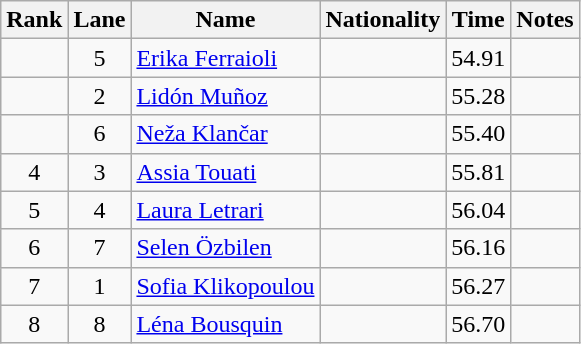<table class="wikitable sortable" style="text-align:center">
<tr>
<th>Rank</th>
<th>Lane</th>
<th>Name</th>
<th>Nationality</th>
<th>Time</th>
<th>Notes</th>
</tr>
<tr>
<td></td>
<td>5</td>
<td align="left"><a href='#'>Erika Ferraioli</a></td>
<td align="left"></td>
<td>54.91</td>
<td></td>
</tr>
<tr>
<td></td>
<td>2</td>
<td align="left"><a href='#'>Lidón Muñoz</a></td>
<td align="left"></td>
<td>55.28</td>
<td></td>
</tr>
<tr>
<td></td>
<td>6</td>
<td align="left"><a href='#'>Neža Klančar</a></td>
<td align="left"></td>
<td>55.40</td>
<td></td>
</tr>
<tr>
<td>4</td>
<td>3</td>
<td align="left"><a href='#'>Assia Touati</a></td>
<td align="left"></td>
<td>55.81</td>
<td></td>
</tr>
<tr>
<td>5</td>
<td>4</td>
<td align="left"><a href='#'>Laura Letrari</a></td>
<td align="left"></td>
<td>56.04</td>
<td></td>
</tr>
<tr>
<td>6</td>
<td>7</td>
<td align="left"><a href='#'>Selen Özbilen</a></td>
<td align="left"></td>
<td>56.16</td>
<td></td>
</tr>
<tr>
<td>7</td>
<td>1</td>
<td align="left"><a href='#'>Sofia Klikopoulou</a></td>
<td align="left"></td>
<td>56.27</td>
<td></td>
</tr>
<tr>
<td>8</td>
<td>8</td>
<td align="left"><a href='#'>Léna Bousquin</a></td>
<td align="left"></td>
<td>56.70</td>
<td></td>
</tr>
</table>
